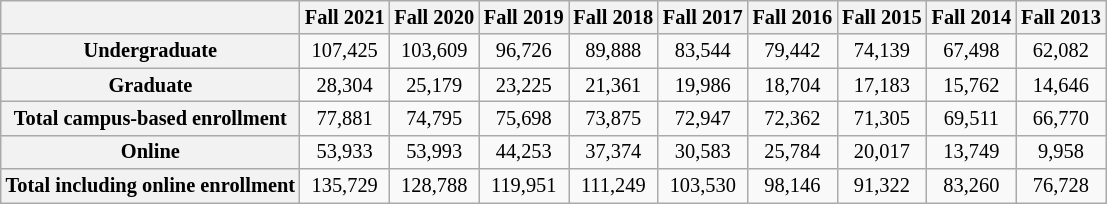<table style="font-size:85%; text-align:center;" class="wikitable floatright">
<tr>
<th></th>
<th>Fall 2021</th>
<th>Fall 2020</th>
<th>Fall 2019</th>
<th>Fall 2018</th>
<th>Fall 2017</th>
<th>Fall 2016</th>
<th>Fall 2015</th>
<th>Fall 2014</th>
<th>Fall 2013</th>
</tr>
<tr>
<th>Undergraduate</th>
<td>107,425</td>
<td>103,609</td>
<td>96,726</td>
<td>89,888</td>
<td>83,544</td>
<td>79,442</td>
<td>74,139</td>
<td>67,498</td>
<td>62,082</td>
</tr>
<tr>
<th>Graduate</th>
<td>28,304</td>
<td>25,179</td>
<td>23,225</td>
<td>21,361</td>
<td>19,986</td>
<td>18,704</td>
<td>17,183</td>
<td>15,762</td>
<td>14,646</td>
</tr>
<tr>
<th>Total campus-based enrollment</th>
<td>77,881</td>
<td>74,795</td>
<td>75,698</td>
<td>73,875</td>
<td>72,947</td>
<td>72,362</td>
<td>71,305</td>
<td>69,511</td>
<td>66,770</td>
</tr>
<tr>
<th>Online</th>
<td>53,933</td>
<td>53,993</td>
<td>44,253</td>
<td>37,374</td>
<td>30,583</td>
<td>25,784</td>
<td>20,017</td>
<td>13,749</td>
<td>9,958</td>
</tr>
<tr>
<th>Total including online enrollment</th>
<td>135,729</td>
<td>128,788</td>
<td>119,951</td>
<td>111,249</td>
<td>103,530</td>
<td>98,146</td>
<td>91,322</td>
<td>83,260</td>
<td>76,728</td>
</tr>
</table>
